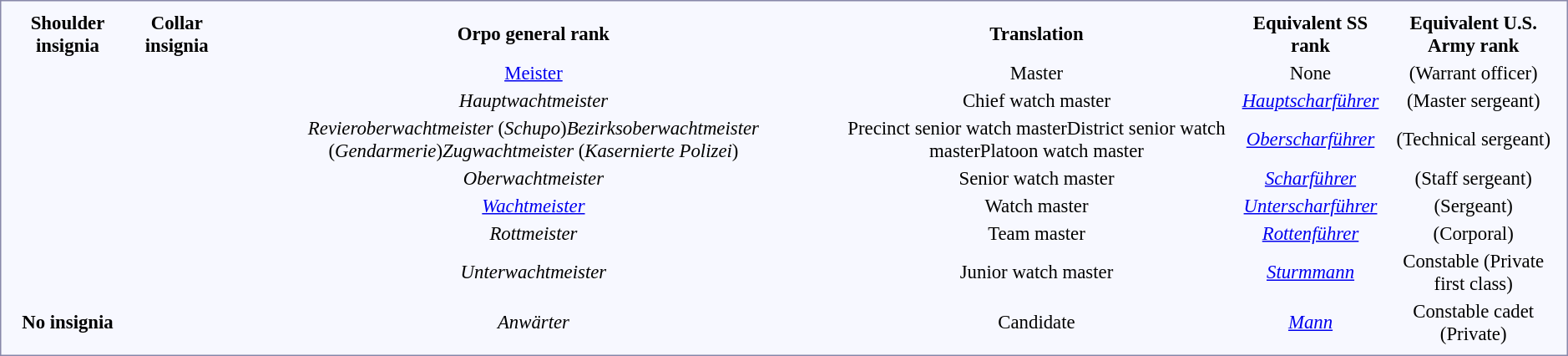<table style="border:1px solid #8888aa; background-color:#f7f8ff; padding:5px; font-size:95%; margin: 0px 12px 12px 0px;">
<tr style="text-align:center;">
<th>Shoulder insignia</th>
<th>Collar insignia</th>
<th>Orpo general rank</th>
<th>Translation</th>
<th>Equivalent SS rank</th>
<th>Equivalent U.S. Army rank</th>
</tr>
<tr style="text-align:center;">
<td></td>
<td rowspan=8></td>
<td><a href='#'>Meister</a></td>
<td>Master</td>
<td>None</td>
<td>(Warrant officer)</td>
</tr>
<tr style="text-align:center;">
<td></td>
<td><em>Hauptwachtmeister</em></td>
<td>Chief watch master</td>
<td><em><a href='#'>Hauptscharführer</a></em></td>
<td>(Master sergeant)</td>
</tr>
<tr style="text-align:center;">
<td></td>
<td><em>Revieroberwachtmeister</em> (<em>Schupo</em>)<em>Bezirksoberwachtmeister</em> (<em>Gendarmerie</em>)<em>Zugwachtmeister</em> (<em>Kasernierte Polizei</em>)</td>
<td>Precinct senior watch masterDistrict senior watch masterPlatoon watch master</td>
<td><em><a href='#'>Oberscharführer</a></em></td>
<td>(Technical sergeant)</td>
</tr>
<tr style="text-align:center;">
<td></td>
<td><em>Oberwachtmeister</em></td>
<td>Senior watch master</td>
<td><em><a href='#'>Scharführer</a></em></td>
<td>(Staff sergeant)</td>
</tr>
<tr style="text-align:center;">
<td></td>
<td><em><a href='#'>Wachtmeister</a></em></td>
<td>Watch master</td>
<td><em><a href='#'>Unterscharführer</a></em></td>
<td>(Sergeant)</td>
</tr>
<tr style="text-align:center;">
<td></td>
<td><em>Rottmeister</em></td>
<td>Team master</td>
<td><em><a href='#'>Rottenführer</a></em></td>
<td>(Corporal)</td>
</tr>
<tr style="text-align:center;">
<td></td>
<td><em>Unterwachtmeister</em></td>
<td>Junior watch master</td>
<td><em><a href='#'>Sturmmann</a></em></td>
<td>Constable (Private first class)</td>
</tr>
<tr style="text-align:center;">
<td><strong>No insignia</strong></td>
<td><em>Anwärter</em></td>
<td>Candidate</td>
<td><em><a href='#'>Mann</a></em></td>
<td>Constable cadet (Private)</td>
</tr>
</table>
